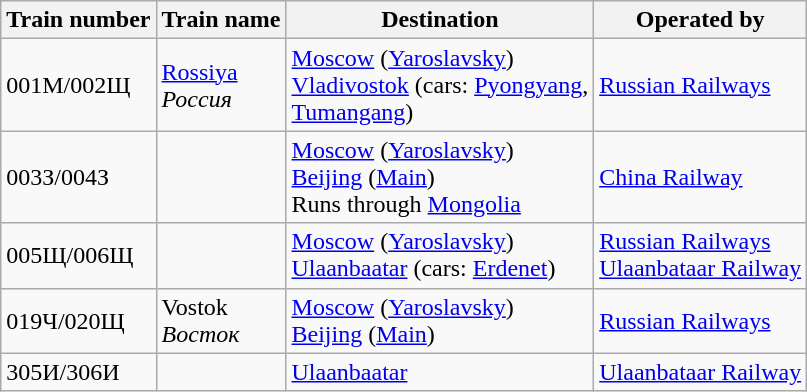<table class="wikitable">
<tr>
<th>Train number</th>
<th>Train name</th>
<th>Destination</th>
<th>Operated by</th>
</tr>
<tr>
<td>001М/002Щ</td>
<td><a href='#'>Rossiya</a> <br><em>Россия</em></td>
<td> <a href='#'>Moscow</a> (<a href='#'>Yaroslavsky</a>)<br> <a href='#'>Vladivostok</a> (cars:  <a href='#'>Pyongyang</a>,<br> <a href='#'>Tumangang</a>)</td>
<td> <a href='#'>Russian Railways</a></td>
</tr>
<tr>
<td>003З/004З</td>
<td></td>
<td> <a href='#'>Moscow</a> (<a href='#'>Yaroslavsky</a>)<br> <a href='#'>Beijing</a> (<a href='#'>Main</a>)<br>Runs through  <a href='#'>Mongolia</a></td>
<td> <a href='#'>China Railway</a></td>
</tr>
<tr>
<td>005Щ/006Щ</td>
<td></td>
<td> <a href='#'>Moscow</a> (<a href='#'>Yaroslavsky</a>)<br> <a href='#'>Ulaanbaatar</a> (cars:  <a href='#'>Erdenet</a>)</td>
<td> <a href='#'>Russian Railways</a><br> <a href='#'>Ulaanbataar Railway</a></td>
</tr>
<tr>
<td>019Ч/020Щ</td>
<td>Vostok <br><em>Восток</em></td>
<td> <a href='#'>Moscow</a> (<a href='#'>Yaroslavsky</a>)<br> <a href='#'>Beijing</a> (<a href='#'>Main</a>)</td>
<td> <a href='#'>Russian Railways</a></td>
</tr>
<tr>
<td>305И/306И</td>
<td></td>
<td> <a href='#'>Ulaanbaatar</a></td>
<td> <a href='#'>Ulaanbataar Railway</a></td>
</tr>
</table>
